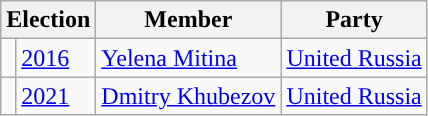<table class="wikitable">
<tr>
<th colspan="2">Election</th>
<th>Member</th>
<th>Party</th>
</tr>
<tr>
<td style="background-color: "></td>
<td><a href='#'>2016</a></td>
<td><a href='#'>Yelena Mitina</a></td>
<td><a href='#'>United Russia</a></td>
</tr>
<tr>
<td style="background-color: "></td>
<td><a href='#'>2021</a></td>
<td><a href='#'>Dmitry Khubezov</a></td>
<td><a href='#'>United Russia</a></td>
</tr>
</table>
